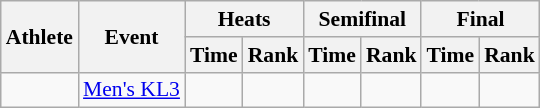<table class="wikitable" style="font-size:90%">
<tr>
<th rowspan="2">Athlete</th>
<th rowspan="2">Event</th>
<th colspan="2">Heats</th>
<th colspan="2">Semifinal</th>
<th colspan="2">Final</th>
</tr>
<tr>
<th>Time</th>
<th>Rank</th>
<th>Time</th>
<th>Rank</th>
<th>Time</th>
<th>Rank</th>
</tr>
<tr align=center>
<td align=left> </td>
<td align=left><a href='#'>Men's KL3</a></td>
<td></td>
<td></td>
<td></td>
<td></td>
<td></td>
<td></td>
</tr>
</table>
